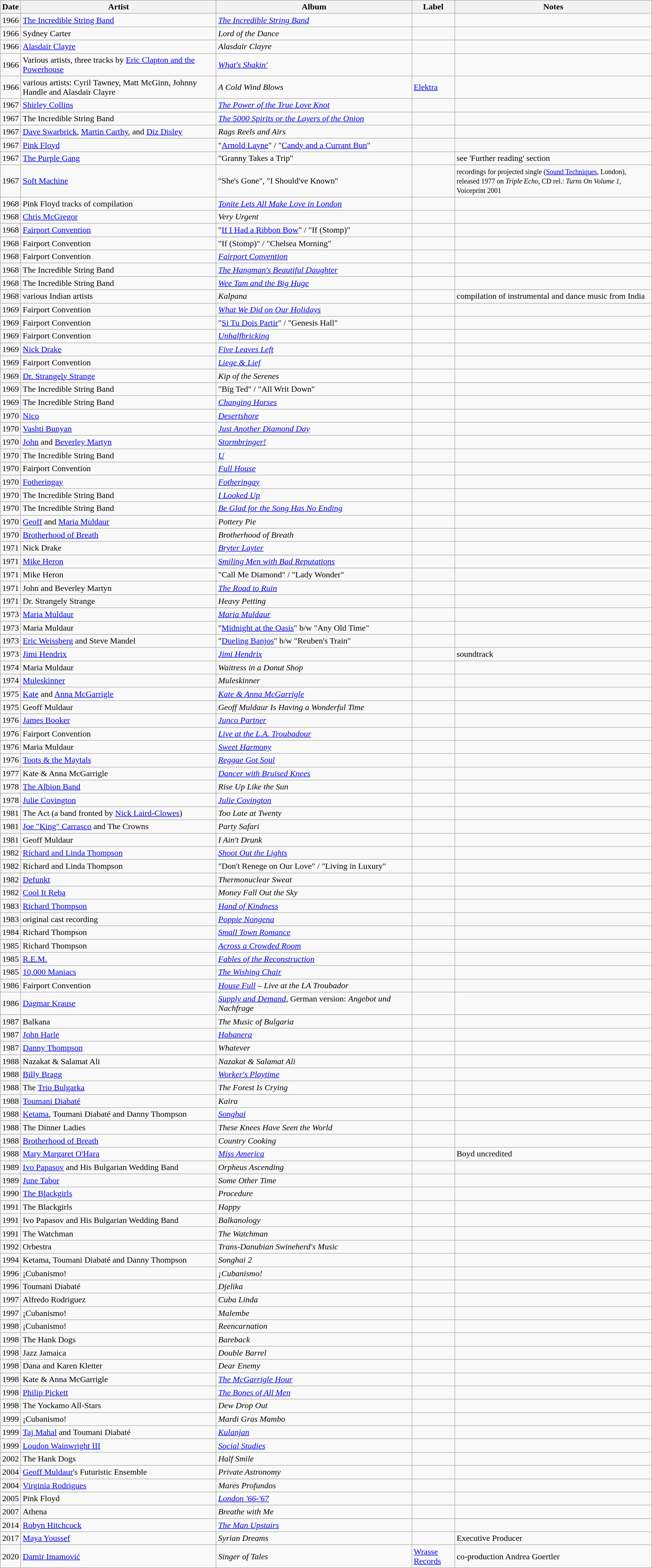<table class="wikitable sortable">
<tr>
<th>Date</th>
<th style="width:30%">Artist</th>
<th style="width:30%">Album</th>
<th>Label</th>
<th class="unsortable">Notes</th>
</tr>
<tr>
<td>1966</td>
<td><a href='#'>The Incredible String Band</a></td>
<td><em><a href='#'>The Incredible String Band</a></em></td>
<td></td>
<td></td>
</tr>
<tr>
<td>1966</td>
<td>Sydney Carter</td>
<td><em>Lord of the Dance</em></td>
<td></td>
<td></td>
</tr>
<tr>
<td>1966</td>
<td><a href='#'>Alasdair Clayre</a></td>
<td><em>Alasdair Clayre</em></td>
<td></td>
<td></td>
</tr>
<tr>
<td>1966</td>
<td>Various artists, three tracks by <a href='#'>Eric Clapton and the Powerhouse</a></td>
<td><em><a href='#'>What's Shakin'</a></em></td>
<td></td>
<td></td>
</tr>
<tr>
<td>1966</td>
<td>various artists: Cyril Tawney, Matt McGinn, Johnny Handle and Alasdair Clayre</td>
<td><em>A Cold Wind Blows</em></td>
<td><a href='#'>Elektra</a></td>
<td></td>
</tr>
<tr>
<td>1967</td>
<td><a href='#'>Shirley Collins</a></td>
<td><em><a href='#'>The Power of the True Love Knot</a></em></td>
<td></td>
<td></td>
</tr>
<tr>
<td>1967</td>
<td>The Incredible String Band</td>
<td><em><a href='#'>The 5000 Spirits or the Layers of the Onion</a></em></td>
<td></td>
<td></td>
</tr>
<tr>
<td>1967</td>
<td><a href='#'>Dave Swarbrick</a>, <a href='#'>Martin Carthy</a>, and <a href='#'>Diz Disley</a></td>
<td><em>Rags Reels and Airs</em></td>
<td></td>
<td></td>
</tr>
<tr>
<td>1967</td>
<td><a href='#'>Pink Floyd</a></td>
<td>"<a href='#'>Arnold Layne</a>" / "<a href='#'>Candy and a Currant Bun</a>"</td>
<td></td>
<td></td>
</tr>
<tr>
<td>1967</td>
<td><a href='#'>The Purple Gang</a></td>
<td>"Granny Takes a Trip"</td>
<td></td>
<td>see 'Further reading' section</td>
</tr>
<tr>
<td>1967</td>
<td><a href='#'>Soft Machine</a></td>
<td>"She's Gone", "I Should've Known"</td>
<td></td>
<td><small>recordings for projected single (<a href='#'>Sound Techniques</a>, London), released 1977 on <em>Triple Echo</em>, CD rel.: <em>Turns On Volume 1</em>, Voiceprint 2001</small></td>
</tr>
<tr>
<td>1968</td>
<td>Pink Floyd tracks of compilation</td>
<td><em><a href='#'>Tonite Lets All Make Love in London</a></em></td>
<td></td>
<td></td>
</tr>
<tr>
<td>1968</td>
<td><a href='#'>Chris McGregor</a></td>
<td><em>Very Urgent</em></td>
<td></td>
<td></td>
</tr>
<tr>
<td>1968</td>
<td><a href='#'>Fairport Convention</a></td>
<td>"<a href='#'>If I Had a Ribbon Bow</a>" / "If (Stomp)"</td>
<td></td>
<td></td>
</tr>
<tr>
<td>1968</td>
<td>Fairport Convention</td>
<td>"If (Stomp)" / "Chelsea Morning"</td>
<td></td>
<td></td>
</tr>
<tr>
<td>1968</td>
<td>Fairport Convention</td>
<td><em><a href='#'>Fairport Convention</a></em></td>
<td></td>
<td></td>
</tr>
<tr>
<td>1968</td>
<td>The Incredible String Band</td>
<td><em><a href='#'>The Hangman's Beautiful Daughter</a></em></td>
<td></td>
<td></td>
</tr>
<tr>
<td>1968</td>
<td>The Incredible String Band</td>
<td><em><a href='#'>Wee Tam and the Big Huge</a></em></td>
<td></td>
<td></td>
</tr>
<tr>
<td>1968</td>
<td>various Indian artists</td>
<td><em>Kalpana</em></td>
<td></td>
<td>compilation of instrumental and dance music from India</td>
</tr>
<tr>
<td>1969</td>
<td>Fairport Convention</td>
<td><em><a href='#'>What We Did on Our Holidays</a></em></td>
<td></td>
<td></td>
</tr>
<tr>
<td>1969</td>
<td>Fairport Convention</td>
<td>"<a href='#'>Si Tu Dois Partir</a>" / "Genesis Hall"</td>
<td></td>
<td></td>
</tr>
<tr>
<td>1969</td>
<td>Fairport Convention</td>
<td><em><a href='#'>Unhalfbricking</a></em></td>
<td></td>
<td></td>
</tr>
<tr>
<td>1969</td>
<td><a href='#'>Nick Drake</a></td>
<td><em><a href='#'>Five Leaves Left</a></em></td>
<td></td>
<td></td>
</tr>
<tr>
<td>1969</td>
<td>Fairport Convention</td>
<td><em><a href='#'>Liege & Lief</a></em></td>
<td></td>
<td></td>
</tr>
<tr>
<td>1969</td>
<td><a href='#'>Dr. Strangely Strange</a></td>
<td><em>Kip of the Serenes</em></td>
<td></td>
<td></td>
</tr>
<tr>
<td>1969</td>
<td>The Incredible String Band</td>
<td>"Big Ted" / "All Writ Down"</td>
<td></td>
<td></td>
</tr>
<tr>
<td>1969</td>
<td>The Incredible String Band</td>
<td><em><a href='#'>Changing Horses</a></em></td>
<td></td>
<td></td>
</tr>
<tr>
<td>1970</td>
<td><a href='#'>Nico</a></td>
<td><em><a href='#'>Desertshore</a></em></td>
<td></td>
<td></td>
</tr>
<tr>
<td>1970</td>
<td><a href='#'>Vashti Bunyan</a></td>
<td><em><a href='#'>Just Another Diamond Day</a></em></td>
<td></td>
<td></td>
</tr>
<tr>
<td>1970</td>
<td><a href='#'>John</a> and <a href='#'>Beverley Martyn</a></td>
<td><em><a href='#'>Stormbringer!</a></em></td>
<td></td>
<td></td>
</tr>
<tr>
<td>1970</td>
<td>The Incredible String Band</td>
<td><em><a href='#'>U</a></em></td>
<td></td>
<td></td>
</tr>
<tr>
<td>1970</td>
<td>Fairport Convention</td>
<td><em><a href='#'>Full House</a></em></td>
<td></td>
<td></td>
</tr>
<tr>
<td>1970</td>
<td><a href='#'>Fotheringay</a></td>
<td><em><a href='#'>Fotheringay</a></em></td>
<td></td>
<td></td>
</tr>
<tr>
<td>1970</td>
<td>The Incredible String Band</td>
<td><em><a href='#'>I Looked Up</a></em></td>
<td></td>
<td></td>
</tr>
<tr>
<td>1970</td>
<td>The Incredible String Band</td>
<td><em><a href='#'>Be Glad for the Song Has No Ending</a></em></td>
<td></td>
<td></td>
</tr>
<tr>
<td>1970</td>
<td><a href='#'>Geoff</a> and <a href='#'>Maria Muldaur</a></td>
<td><em>Pottery Pie</em></td>
<td></td>
<td></td>
</tr>
<tr>
<td>1970</td>
<td><a href='#'>Brotherhood of Breath</a></td>
<td><em>Brotherhood of Breath</em></td>
<td></td>
<td></td>
</tr>
<tr>
<td>1971</td>
<td>Nick Drake</td>
<td><em><a href='#'>Bryter Layter</a></em></td>
<td></td>
<td></td>
</tr>
<tr>
<td>1971</td>
<td><a href='#'>Mike Heron</a></td>
<td><em><a href='#'>Smiling Men with Bad Reputations</a></em></td>
<td></td>
<td></td>
</tr>
<tr>
<td>1971</td>
<td>Mike Heron</td>
<td>"Call Me Diamond" / "Lady Wonder"</td>
<td></td>
<td></td>
</tr>
<tr>
<td>1971</td>
<td>John and Beverley Martyn</td>
<td><em><a href='#'>The Road to Ruin</a></em></td>
<td></td>
</tr>
<tr>
<td>1971</td>
<td>Dr. Strangely Strange</td>
<td><em>Heavy Petting</em></td>
<td></td>
<td></td>
</tr>
<tr>
<td>1973</td>
<td><a href='#'>Maria Muldaur</a></td>
<td><em><a href='#'>Maria Muldaur</a></em></td>
<td></td>
<td></td>
</tr>
<tr>
<td>1973</td>
<td>Maria Muldaur</td>
<td>"<a href='#'>Midnight at the Oasis</a>" b/w "Any Old Time"</td>
<td></td>
<td></td>
</tr>
<tr>
<td>1973</td>
<td><a href='#'>Eric Weissberg</a> and Steve Mandel</td>
<td>"<a href='#'>Dueling Banjos</a>" b/w "Reuben's Train"</td>
<td></td>
<td></td>
</tr>
<tr>
<td>1973</td>
<td><a href='#'>Jimi Hendrix</a></td>
<td><em><a href='#'>Jimi Hendrix</a></em></td>
<td></td>
<td>soundtrack</td>
</tr>
<tr>
<td>1974</td>
<td>Maria Muldaur</td>
<td><em>Waitress in a Donut Shop</em></td>
<td></td>
<td></td>
</tr>
<tr>
<td>1974</td>
<td><a href='#'>Muleskinner</a></td>
<td><em>Muleskinner</em></td>
<td></td>
<td></td>
</tr>
<tr>
<td>1975</td>
<td><a href='#'>Kate</a> and <a href='#'>Anna McGarrigle</a></td>
<td><em><a href='#'>Kate & Anna McGarrigle</a></em></td>
<td></td>
<td></td>
</tr>
<tr>
<td>1975</td>
<td>Geoff Muldaur</td>
<td><em>Geoff Muldaur Is Having a Wonderful Time</em></td>
<td></td>
<td></td>
</tr>
<tr>
<td>1976</td>
<td><a href='#'>James Booker</a></td>
<td><em><a href='#'>Junco Partner</a></em></td>
<td></td>
<td></td>
</tr>
<tr>
<td>1976</td>
<td>Fairport Convention</td>
<td><em><a href='#'>Live at the L.A. Troubadour</a></em></td>
<td></td>
<td></td>
</tr>
<tr>
<td>1976</td>
<td>Maria Muldaur</td>
<td><em><a href='#'>Sweet Harmony</a></em></td>
<td></td>
<td></td>
</tr>
<tr>
<td>1976</td>
<td><a href='#'>Toots & the Maytals</a></td>
<td><em><a href='#'>Reggae Got Soul</a></em></td>
<td></td>
<td></td>
</tr>
<tr>
<td>1977</td>
<td>Kate & Anna McGarrigle</td>
<td><em><a href='#'>Dancer with Bruised Knees</a></em></td>
<td></td>
<td></td>
</tr>
<tr>
<td>1978</td>
<td><a href='#'>The Albion Band</a></td>
<td><em>Rise Up Like the Sun</em></td>
<td></td>
<td></td>
</tr>
<tr>
<td>1978</td>
<td><a href='#'>Julie Covington</a></td>
<td><em><a href='#'>Julie Covington</a></em></td>
<td></td>
<td></td>
</tr>
<tr>
<td>1981</td>
<td>The Act (a band fronted by <a href='#'>Nick Laird-Clowes</a>)</td>
<td><em>Too Late at Twenty</em></td>
<td></td>
<td></td>
</tr>
<tr>
<td>1981</td>
<td><a href='#'>Joe "King" Carrasco</a> and The Crowns</td>
<td><em>Party Safari</em></td>
<td></td>
<td></td>
</tr>
<tr>
<td>1981</td>
<td>Geoff Muldaur</td>
<td><em>I Ain't Drunk</em></td>
<td></td>
<td></td>
</tr>
<tr>
<td>1982</td>
<td><a href='#'>Richard and Linda Thompson</a></td>
<td><em><a href='#'>Shoot Out the Lights</a></em></td>
<td></td>
<td></td>
</tr>
<tr>
<td>1982</td>
<td>Richard and Linda Thompson</td>
<td>"Don't Renege on Our Love" / "Living in Luxury"</td>
<td></td>
<td></td>
</tr>
<tr>
<td>1982</td>
<td><a href='#'>Defunkt</a></td>
<td><em>Thermonuclear Sweat</em></td>
<td></td>
<td></td>
</tr>
<tr>
<td>1982</td>
<td><a href='#'>Cool It Reba</a></td>
<td><em>Money Fall Out the Sky</em></td>
<td></td>
<td></td>
</tr>
<tr>
<td>1983</td>
<td><a href='#'>Richard Thompson</a></td>
<td><em><a href='#'>Hand of Kindness</a></em></td>
<td></td>
<td></td>
</tr>
<tr>
<td>1983</td>
<td>original cast recording</td>
<td><em><a href='#'>Poppie Nongena</a></em></td>
<td></td>
</tr>
<tr>
<td>1984</td>
<td>Richard Thompson</td>
<td><em><a href='#'>Small Town Romance</a></em></td>
<td></td>
<td></td>
</tr>
<tr>
<td>1985</td>
<td>Richard Thompson</td>
<td><em><a href='#'>Across a Crowded Room</a></em></td>
<td></td>
<td></td>
</tr>
<tr>
<td>1985</td>
<td><a href='#'>R.E.M.</a></td>
<td><em><a href='#'>Fables of the Reconstruction</a></em></td>
<td></td>
<td></td>
</tr>
<tr>
<td>1985</td>
<td><a href='#'>10,000 Maniacs</a></td>
<td><em><a href='#'>The Wishing Chair</a></em></td>
<td></td>
<td></td>
</tr>
<tr>
<td>1986</td>
<td>Fairport Convention</td>
<td><em><a href='#'>House Full</a> – Live at the LA Troubador</em></td>
<td></td>
<td></td>
</tr>
<tr>
<td>1986</td>
<td><a href='#'>Dagmar Krause</a></td>
<td><em><a href='#'>Supply and Demand</a></em>, German version: <em>Angebot und Nachfrage</em></td>
<td></td>
<td></td>
</tr>
<tr>
<td>1987</td>
<td>Balkana</td>
<td><em>The Music of Bulgaria</em></td>
<td></td>
<td></td>
</tr>
<tr>
<td>1987</td>
<td><a href='#'>John Harle</a></td>
<td><em><a href='#'>Habanera</a></em></td>
<td></td>
<td></td>
</tr>
<tr>
<td>1987</td>
<td><a href='#'>Danny Thompson</a></td>
<td><em>Whatever</em></td>
<td></td>
<td></td>
</tr>
<tr>
<td>1988</td>
<td>Nazakat & Salamat Ali</td>
<td><em>Nazakat & Salamat Ali</em></td>
<td></td>
<td></td>
</tr>
<tr>
<td>1988</td>
<td><a href='#'>Billy Bragg</a></td>
<td><em><a href='#'>Worker's Playtime</a></em></td>
<td></td>
<td></td>
</tr>
<tr>
<td>1988</td>
<td>The <a href='#'>Trio Bulgarka</a></td>
<td><em>The Forest Is Crying</em></td>
<td></td>
<td></td>
</tr>
<tr>
<td>1988</td>
<td><a href='#'>Toumani Diabaté</a></td>
<td><em>Kaira</em></td>
<td></td>
<td></td>
</tr>
<tr>
<td>1988</td>
<td><a href='#'>Ketama</a>, Toumani Diabaté and Danny Thompson</td>
<td><em><a href='#'>Songhai</a></em></td>
<td></td>
<td></td>
</tr>
<tr>
<td>1988</td>
<td>The Dinner Ladies</td>
<td><em>These Knees Have Seen the World</em></td>
<td></td>
<td></td>
</tr>
<tr>
<td>1988</td>
<td><a href='#'>Brotherhood of Breath</a></td>
<td><em>Country Cooking</em></td>
<td></td>
<td></td>
</tr>
<tr>
<td>1988</td>
<td><a href='#'>Mary Margaret O'Hara</a></td>
<td><em><a href='#'>Miss America</a></em></td>
<td></td>
<td>Boyd uncredited</td>
</tr>
<tr>
<td>1989</td>
<td><a href='#'>Ivo Papasov</a> and His Bulgarian Wedding Band</td>
<td><em>Orpheus Ascending</em></td>
<td></td>
<td></td>
</tr>
<tr>
<td>1989</td>
<td><a href='#'>June Tabor</a></td>
<td><em>Some Other Time</em></td>
<td></td>
<td></td>
</tr>
<tr>
<td>1990</td>
<td><a href='#'>The Blackgirls</a></td>
<td><em>Procedure</em></td>
<td></td>
<td></td>
</tr>
<tr>
<td>1991</td>
<td>The Blackgirls</td>
<td><em>Happy</em></td>
<td></td>
<td></td>
</tr>
<tr>
<td>1991</td>
<td>Ivo Papasov and His Bulgarian Wedding Band</td>
<td><em>Balkanology</em></td>
<td></td>
<td></td>
</tr>
<tr>
<td>1991</td>
<td>The Watchman</td>
<td><em>The Watchman</em></td>
<td></td>
<td></td>
</tr>
<tr>
<td>1992</td>
<td>Orbestra</td>
<td><em>Trans-Danubian Swineherd's Music</em></td>
<td></td>
<td></td>
</tr>
<tr>
<td>1994</td>
<td>Ketama, Toumani Diabaté and Danny Thompson</td>
<td><em>Songhai 2</em></td>
<td></td>
<td></td>
</tr>
<tr>
<td>1996</td>
<td>¡Cubanismo!</td>
<td><em>¡Cubanismo!</em></td>
<td></td>
<td></td>
</tr>
<tr>
<td>1996</td>
<td>Toumani Diabaté</td>
<td><em>Djelika</em></td>
<td></td>
<td></td>
</tr>
<tr>
<td>1997</td>
<td>Alfredo Rodriguez</td>
<td><em>Cuba Linda</em></td>
<td></td>
<td></td>
</tr>
<tr>
<td>1997</td>
<td>¡Cubanismo!</td>
<td><em>Malembe</em></td>
<td></td>
<td></td>
</tr>
<tr>
<td>1998</td>
<td>¡Cubanismo!</td>
<td><em>Reencarnation</em></td>
<td></td>
<td></td>
</tr>
<tr>
<td>1998</td>
<td>The Hank Dogs</td>
<td><em>Bareback</em></td>
<td></td>
<td></td>
</tr>
<tr>
<td>1998</td>
<td>Jazz Jamaica</td>
<td><em>Double Barrel</em></td>
<td></td>
<td></td>
</tr>
<tr>
<td>1998</td>
<td>Dana and Karen Kletter</td>
<td><em>Dear Enemy</em></td>
<td></td>
<td></td>
</tr>
<tr>
<td>1998</td>
<td>Kate & Anna McGarrigle</td>
<td><em><a href='#'>The McGarrigle Hour</a></em></td>
<td></td>
<td></td>
</tr>
<tr>
<td>1998</td>
<td><a href='#'>Philip Pickett</a></td>
<td><em><a href='#'>The Bones of All Men</a></em></td>
<td></td>
<td></td>
</tr>
<tr>
<td>1998</td>
<td>The Yockamo All-Stars</td>
<td><em>Dew Drop Out</em></td>
<td></td>
<td></td>
</tr>
<tr>
<td>1999</td>
<td>¡Cubanismo!</td>
<td><em>Mardi Gras Mambo</em></td>
<td></td>
</tr>
<tr>
<td>1999</td>
<td><a href='#'>Taj Mahal</a> and Toumani Diabaté</td>
<td><em><a href='#'>Kulanjan</a></em></td>
<td></td>
<td></td>
</tr>
<tr>
<td>1999</td>
<td><a href='#'>Loudon Wainwright III</a></td>
<td><em><a href='#'>Social Studies</a></em></td>
<td></td>
<td></td>
</tr>
<tr>
<td>2002</td>
<td>The Hank Dogs</td>
<td><em>Half Smile</em></td>
<td></td>
<td></td>
</tr>
<tr>
<td>2004</td>
<td><a href='#'>Geoff Muldaur</a>'s Futuristic Ensemble</td>
<td><em>Private Astronomy</em></td>
<td></td>
<td></td>
</tr>
<tr>
<td>2004</td>
<td><a href='#'>Virginia Rodrigues</a></td>
<td><em>Mares Profundos</em></td>
<td></td>
<td></td>
</tr>
<tr>
<td>2005</td>
<td>Pink Floyd</td>
<td><em><a href='#'>London '66-'67</a></em></td>
<td></td>
</tr>
<tr>
<td>2007</td>
<td>Athena</td>
<td><em>Breathe with Me</em></td>
<td></td>
<td></td>
</tr>
<tr>
<td>2014</td>
<td><a href='#'>Robyn Hitchcock</a></td>
<td><em><a href='#'>The Man Upstairs</a></em></td>
<td></td>
<td></td>
</tr>
<tr>
<td>2017</td>
<td><a href='#'>Maya Youssef</a></td>
<td><em>Syrian Dreams</em></td>
<td></td>
<td>Executive Producer</td>
</tr>
<tr>
<td>2020</td>
<td><a href='#'>Damir Imamović</a></td>
<td><em>Singer of Tales</em></td>
<td><a href='#'>Wrasse Records</a></td>
<td>co-production Andrea Goertler</td>
</tr>
</table>
